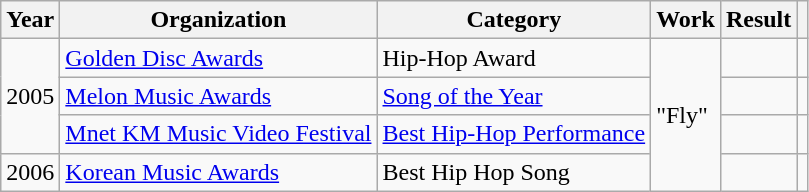<table class="wikitable plainrowheaders">
<tr>
<th scope="col">Year</th>
<th scope="col">Organization</th>
<th scope="col">Category</th>
<th scope="col">Work</th>
<th scope="col">Result</th>
<th class="unsortable"></th>
</tr>
<tr>
<td rowspan="3">2005</td>
<td><a href='#'>Golden Disc Awards</a></td>
<td>Hip-Hop Award</td>
<td rowspan="4">"Fly"</td>
<td></td>
<td style="text-align:center"></td>
</tr>
<tr>
<td><a href='#'>Melon Music Awards</a></td>
<td><a href='#'>Song of the Year</a></td>
<td></td>
<td style="text-align:center"></td>
</tr>
<tr>
<td><a href='#'>Mnet KM Music Video Festival</a></td>
<td><a href='#'>Best Hip-Hop Performance</a></td>
<td></td>
<td style="text-align:center"></td>
</tr>
<tr>
<td>2006</td>
<td><a href='#'>Korean Music Awards</a></td>
<td>Best Hip Hop Song</td>
<td></td>
<td style="text-align:center"></td>
</tr>
</table>
